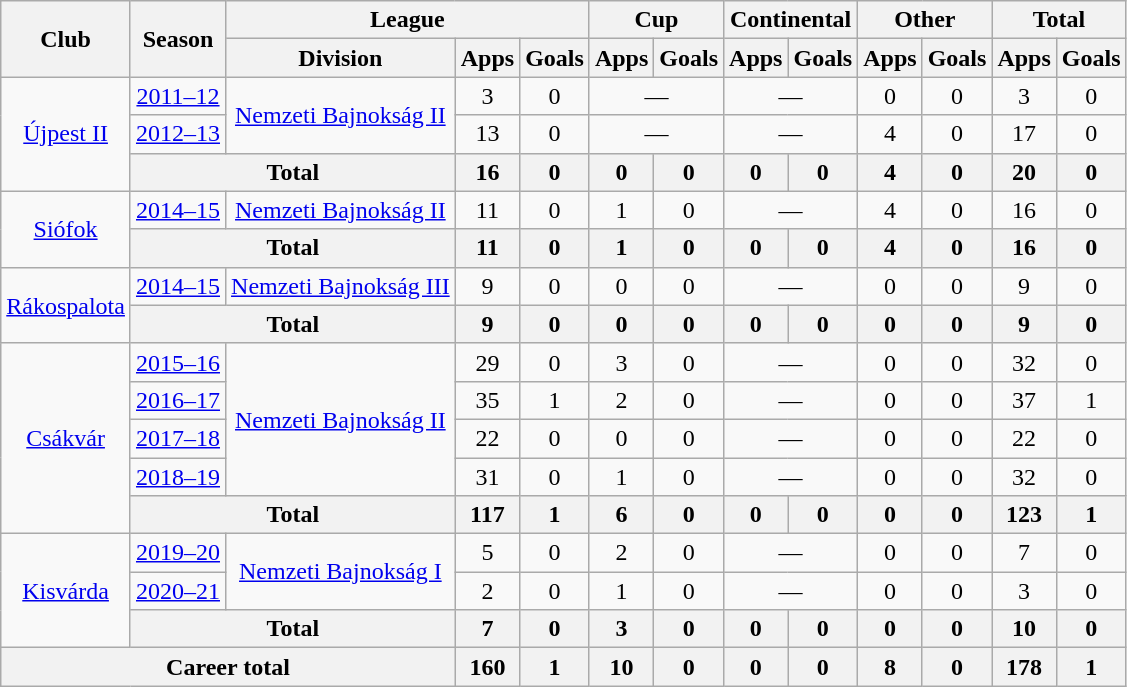<table class="wikitable" style="text-align:center">
<tr>
<th rowspan="2">Club</th>
<th rowspan="2">Season</th>
<th colspan="3">League</th>
<th colspan="2">Cup</th>
<th colspan="2">Continental</th>
<th colspan="2">Other</th>
<th colspan="2">Total</th>
</tr>
<tr>
<th>Division</th>
<th>Apps</th>
<th>Goals</th>
<th>Apps</th>
<th>Goals</th>
<th>Apps</th>
<th>Goals</th>
<th>Apps</th>
<th>Goals</th>
<th>Apps</th>
<th>Goals</th>
</tr>
<tr>
<td rowspan="3"><a href='#'>Újpest II</a></td>
<td><a href='#'>2011–12</a></td>
<td rowspan="2"><a href='#'>Nemzeti Bajnokság II</a></td>
<td>3</td>
<td>0</td>
<td colspan="2">—</td>
<td colspan="2">—</td>
<td>0</td>
<td>0</td>
<td>3</td>
<td>0</td>
</tr>
<tr>
<td><a href='#'>2012–13</a></td>
<td>13</td>
<td>0</td>
<td colspan="2">—</td>
<td colspan="2">—</td>
<td>4</td>
<td>0</td>
<td>17</td>
<td>0</td>
</tr>
<tr>
<th colspan="2">Total</th>
<th>16</th>
<th>0</th>
<th>0</th>
<th>0</th>
<th>0</th>
<th>0</th>
<th>4</th>
<th>0</th>
<th>20</th>
<th>0</th>
</tr>
<tr>
<td rowspan="2"><a href='#'>Siófok</a></td>
<td><a href='#'>2014–15</a></td>
<td><a href='#'>Nemzeti Bajnokság II</a></td>
<td>11</td>
<td>0</td>
<td>1</td>
<td>0</td>
<td colspan="2">—</td>
<td>4</td>
<td>0</td>
<td>16</td>
<td>0</td>
</tr>
<tr>
<th colspan="2">Total</th>
<th>11</th>
<th>0</th>
<th>1</th>
<th>0</th>
<th>0</th>
<th>0</th>
<th>4</th>
<th>0</th>
<th>16</th>
<th>0</th>
</tr>
<tr>
<td rowspan="2"><a href='#'>Rákospalota</a></td>
<td><a href='#'>2014–15</a></td>
<td><a href='#'>Nemzeti Bajnokság III</a></td>
<td>9</td>
<td>0</td>
<td>0</td>
<td>0</td>
<td colspan="2">—</td>
<td>0</td>
<td>0</td>
<td>9</td>
<td>0</td>
</tr>
<tr>
<th colspan="2">Total</th>
<th>9</th>
<th>0</th>
<th>0</th>
<th>0</th>
<th>0</th>
<th>0</th>
<th>0</th>
<th>0</th>
<th>9</th>
<th>0</th>
</tr>
<tr>
<td rowspan="5"><a href='#'>Csákvár</a></td>
<td><a href='#'>2015–16</a></td>
<td rowspan="4"><a href='#'>Nemzeti Bajnokság II</a></td>
<td>29</td>
<td>0</td>
<td>3</td>
<td>0</td>
<td colspan="2">—</td>
<td>0</td>
<td>0</td>
<td>32</td>
<td>0</td>
</tr>
<tr>
<td><a href='#'>2016–17</a></td>
<td>35</td>
<td>1</td>
<td>2</td>
<td>0</td>
<td colspan="2">—</td>
<td>0</td>
<td>0</td>
<td>37</td>
<td>1</td>
</tr>
<tr>
<td><a href='#'>2017–18</a></td>
<td>22</td>
<td>0</td>
<td>0</td>
<td>0</td>
<td colspan="2">—</td>
<td>0</td>
<td>0</td>
<td>22</td>
<td>0</td>
</tr>
<tr>
<td><a href='#'>2018–19</a></td>
<td>31</td>
<td>0</td>
<td>1</td>
<td>0</td>
<td colspan="2">—</td>
<td>0</td>
<td>0</td>
<td>32</td>
<td>0</td>
</tr>
<tr>
<th colspan="2">Total</th>
<th>117</th>
<th>1</th>
<th>6</th>
<th>0</th>
<th>0</th>
<th>0</th>
<th>0</th>
<th>0</th>
<th>123</th>
<th>1</th>
</tr>
<tr>
<td rowspan="3"><a href='#'>Kisvárda</a></td>
<td><a href='#'>2019–20</a></td>
<td rowspan="2"><a href='#'>Nemzeti Bajnokság I</a></td>
<td>5</td>
<td>0</td>
<td>2</td>
<td>0</td>
<td colspan="2">—</td>
<td>0</td>
<td>0</td>
<td>7</td>
<td>0</td>
</tr>
<tr>
<td><a href='#'>2020–21</a></td>
<td>2</td>
<td>0</td>
<td>1</td>
<td>0</td>
<td colspan="2">—</td>
<td>0</td>
<td>0</td>
<td>3</td>
<td>0</td>
</tr>
<tr>
<th colspan="2">Total</th>
<th>7</th>
<th>0</th>
<th>3</th>
<th>0</th>
<th>0</th>
<th>0</th>
<th>0</th>
<th>0</th>
<th>10</th>
<th>0</th>
</tr>
<tr>
<th colspan="3">Career total</th>
<th>160</th>
<th>1</th>
<th>10</th>
<th>0</th>
<th>0</th>
<th>0</th>
<th>8</th>
<th>0</th>
<th>178</th>
<th>1</th>
</tr>
</table>
